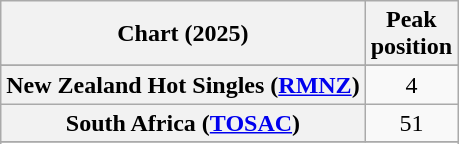<table class="wikitable sortable plainrowheaders" style="text-align:center">
<tr>
<th scope="col">Chart (2025)</th>
<th scope="col">Peak<br>position</th>
</tr>
<tr>
</tr>
<tr>
<th scope="row">New Zealand Hot Singles (<a href='#'>RMNZ</a>)</th>
<td>4</td>
</tr>
<tr>
<th scope="row">South Africa (<a href='#'>TOSAC</a>)</th>
<td>51</td>
</tr>
<tr>
</tr>
<tr>
</tr>
<tr>
</tr>
</table>
